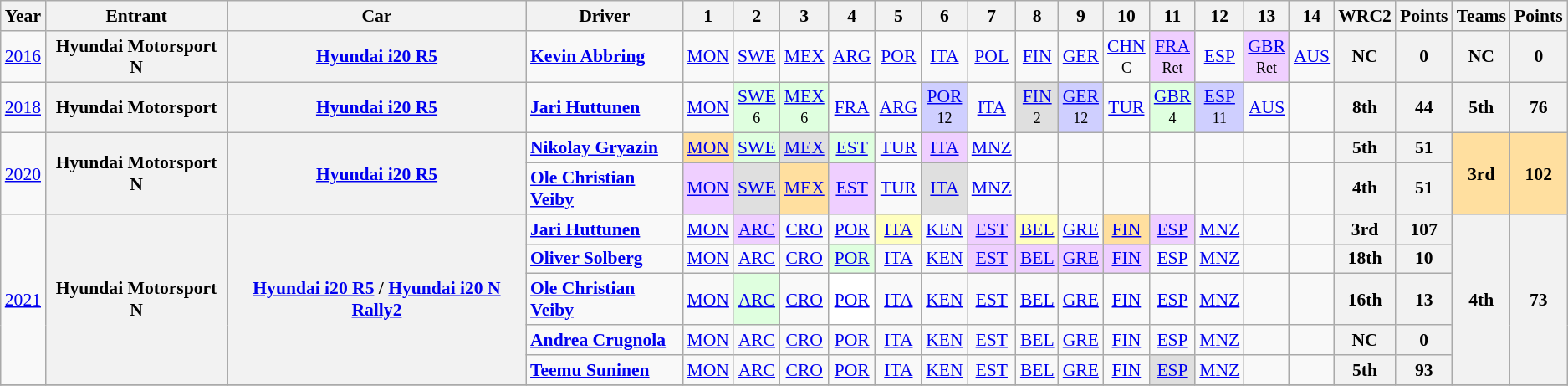<table class="wikitable" style="text-align:center; font-size:90%">
<tr>
<th>Year</th>
<th>Entrant</th>
<th>Car</th>
<th>Driver</th>
<th>1</th>
<th>2</th>
<th>3</th>
<th>4</th>
<th>5</th>
<th>6</th>
<th>7</th>
<th>8</th>
<th>9</th>
<th>10</th>
<th>11</th>
<th>12</th>
<th>13</th>
<th>14</th>
<th>WRC2</th>
<th>Points</th>
<th>Teams</th>
<th>Points</th>
</tr>
<tr>
<td><a href='#'>2016</a></td>
<th>Hyundai Motorsport N</th>
<th><a href='#'>Hyundai i20 R5</a></th>
<td align="left"> <strong><a href='#'>Kevin Abbring</a></strong></td>
<td><a href='#'>MON</a></td>
<td><a href='#'>SWE</a></td>
<td><a href='#'>MEX</a></td>
<td><a href='#'>ARG</a></td>
<td><a href='#'>POR</a></td>
<td><a href='#'>ITA</a></td>
<td><a href='#'>POL</a></td>
<td><a href='#'>FIN</a></td>
<td><a href='#'>GER</a></td>
<td><a href='#'>CHN</a><br><small>C</small></td>
<td style="background:#EFCFFF;"><a href='#'>FRA</a><br><small>Ret</small></td>
<td><a href='#'>ESP</a></td>
<td style="background:#EFCFFF;"><a href='#'>GBR</a><br><small>Ret</small></td>
<td><a href='#'>AUS</a></td>
<th>NC</th>
<th>0</th>
<th>NC</th>
<th>0</th>
</tr>
<tr>
<td><a href='#'>2018</a></td>
<th>Hyundai Motorsport</th>
<th><a href='#'>Hyundai i20 R5</a></th>
<td align="left"> <strong><a href='#'>Jari Huttunen</a></strong></td>
<td><a href='#'>MON</a></td>
<td style="background:#DFFFDF;"><a href='#'>SWE</a><br><small>6</small></td>
<td style="background:#DFFFDF;"><a href='#'>MEX</a><br><small>6</small></td>
<td><a href='#'>FRA</a></td>
<td><a href='#'>ARG</a></td>
<td style="background:#CFCFFF;"><a href='#'>POR</a><br><small>12</small></td>
<td><a href='#'>ITA</a></td>
<td style="background:#DFDFDF;"><a href='#'>FIN</a><br><small>2</small></td>
<td style="background:#CFCFFF;"><a href='#'>GER</a><br><small>12</small></td>
<td><a href='#'>TUR</a></td>
<td style="background:#DFFFDF;"><a href='#'>GBR</a><br><small>4</small></td>
<td style="background:#CFCFFF;"><a href='#'>ESP</a><br><small>11</small></td>
<td><a href='#'>AUS</a></td>
<td></td>
<th>8th</th>
<th>44</th>
<th>5th</th>
<th>76</th>
</tr>
<tr>
<td rowspan="2"><a href='#'>2020</a></td>
<th rowspan="2">Hyundai Motorsport N</th>
<th rowspan="2"><a href='#'>Hyundai i20 R5</a></th>
<td align="left"> <strong><a href='#'>Nikolay Gryazin</a></strong></td>
<td style="background:#FFDF9F;"><a href='#'>MON</a><br></td>
<td style="background:#DFFFDF;"><a href='#'>SWE</a><br></td>
<td style="background:#DFDFDF;"><a href='#'>MEX</a><br></td>
<td style="background:#DFFFDF;"><a href='#'>EST</a><br></td>
<td><a href='#'>TUR</a></td>
<td style="background:#efcfff;"><a href='#'>ITA</a><br></td>
<td><a href='#'>MNZ</a></td>
<td></td>
<td></td>
<td></td>
<td></td>
<td></td>
<td></td>
<td></td>
<th>5th</th>
<th>51</th>
<th rowspan="2" style="background:#FFDF9F;">3rd</th>
<th rowspan="2" style="background:#FFDF9F;">102</th>
</tr>
<tr>
<td align="left"> <strong><a href='#'>Ole Christian Veiby</a></strong></td>
<td style="background:#efcfff;"><a href='#'>MON</a><br></td>
<td style="background:#DFDFDF;"><a href='#'>SWE</a><br></td>
<td style="background:#FFDF9F;"><a href='#'>MEX</a><br></td>
<td style="background:#efcfff;"><a href='#'>EST</a><br></td>
<td><a href='#'>TUR</a></td>
<td style="background:#DFDFDF;"><a href='#'>ITA</a><br></td>
<td><a href='#'>MNZ</a></td>
<td></td>
<td></td>
<td></td>
<td></td>
<td></td>
<td></td>
<td></td>
<th>4th</th>
<th>51</th>
</tr>
<tr>
<td rowspan="5"><a href='#'>2021</a></td>
<th rowspan="5">Hyundai Motorsport N</th>
<th rowspan="5"><a href='#'>Hyundai i20 R5</a> / <a href='#'>Hyundai i20 N Rally2</a></th>
<td align="left"> <strong><a href='#'>Jari Huttunen</a></strong></td>
<td><a href='#'>MON</a></td>
<td style="background:#efcfff;"><a href='#'>ARC</a><br></td>
<td><a href='#'>CRO</a></td>
<td><a href='#'>POR</a></td>
<td style="background:#FFFFBF;"><a href='#'>ITA</a><br></td>
<td><a href='#'>KEN</a></td>
<td style="background:#EFCFFF;"><a href='#'>EST</a><br></td>
<td style="background:#FFFFBF;"><a href='#'>BEL</a><br></td>
<td><a href='#'>GRE</a></td>
<td style="background:#FFDF9F;"><a href='#'>FIN</a><br></td>
<td style="background:#EFCFFF;"><a href='#'>ESP</a><br></td>
<td><a href='#'>MNZ</a></td>
<td></td>
<td></td>
<th>3rd</th>
<th>107</th>
<th rowspan="5">4th</th>
<th rowspan="5">73</th>
</tr>
<tr>
<td align="left"> <strong><a href='#'>Oliver Solberg</a></strong></td>
<td><a href='#'>MON</a><br></td>
<td><a href='#'>ARC</a></td>
<td><a href='#'>CRO</a></td>
<td style="background:#DFFFDF;"><a href='#'>POR</a><br></td>
<td><a href='#'>ITA</a></td>
<td><a href='#'>KEN</a></td>
<td style="background:#EFCFFF;"><a href='#'>EST</a><br></td>
<td style="background:#EFCFFF;"><a href='#'>BEL</a><br></td>
<td style="background:#EFCFFF;"><a href='#'>GRE</a><br></td>
<td style="background:#EFCFFF;"><a href='#'>FIN</a><br></td>
<td><a href='#'>ESP</a></td>
<td><a href='#'>MNZ</a></td>
<td></td>
<td></td>
<th>18th</th>
<th>10</th>
</tr>
<tr>
<td align="left"> <strong><a href='#'>Ole Christian Veiby</a></strong></td>
<td><a href='#'>MON</a></td>
<td style="background:#DFFFDF;"><a href='#'>ARC</a><br></td>
<td><a href='#'>CRO</a></td>
<td style="background:#ffffff"><a href='#'>POR</a><br></td>
<td><a href='#'>ITA</a><br></td>
<td><a href='#'>KEN</a></td>
<td><a href='#'>EST</a></td>
<td><a href='#'>BEL</a></td>
<td><a href='#'>GRE</a></td>
<td><a href='#'>FIN</a></td>
<td><a href='#'>ESP</a></td>
<td><a href='#'>MNZ</a></td>
<td></td>
<td></td>
<th>16th</th>
<th>13</th>
</tr>
<tr>
<td align="left"> <strong><a href='#'>Andrea Crugnola</a></strong></td>
<td><a href='#'>MON</a></td>
<td><a href='#'>ARC</a></td>
<td><a href='#'>CRO</a></td>
<td><a href='#'>POR</a></td>
<td><a href='#'>ITA</a><br></td>
<td><a href='#'>KEN</a></td>
<td><a href='#'>EST</a></td>
<td><a href='#'>BEL</a></td>
<td><a href='#'>GRE</a></td>
<td><a href='#'>FIN</a></td>
<td><a href='#'>ESP</a></td>
<td><a href='#'>MNZ</a></td>
<td></td>
<td></td>
<th>NC</th>
<th>0</th>
</tr>
<tr>
<td align="left"> <strong><a href='#'>Teemu Suninen</a></strong></td>
<td><a href='#'>MON</a></td>
<td><a href='#'>ARC</a></td>
<td><a href='#'>CRO</a></td>
<td><a href='#'>POR</a></td>
<td><a href='#'>ITA</a></td>
<td><a href='#'>KEN</a></td>
<td><a href='#'>EST</a></td>
<td><a href='#'>BEL</a></td>
<td><a href='#'>GRE</a></td>
<td><a href='#'>FIN</a></td>
<td style="background:#DFDFDF;"><a href='#'>ESP</a><br></td>
<td><a href='#'>MNZ</a></td>
<td></td>
<td></td>
<th>5th</th>
<th>93</th>
</tr>
<tr>
</tr>
</table>
